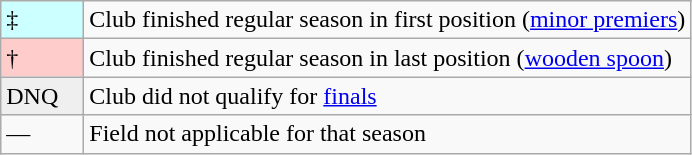<table class="wikitable">
<tr>
<td style="background:#CCFFFF; width:3em">‡</td>
<td>Club finished regular season in first position (<a href='#'>minor premiers</a>)</td>
</tr>
<tr>
<td style="background-color:#fcc; width:3em">†</td>
<td>Club finished regular season in last position (<a href='#'>wooden spoon</a>)</td>
</tr>
<tr>
<td style="background:#efefef;">DNQ</td>
<td>Club did not qualify for <a href='#'>finals</a></td>
</tr>
<tr>
<td>—</td>
<td>Field not applicable for that season</td>
</tr>
</table>
